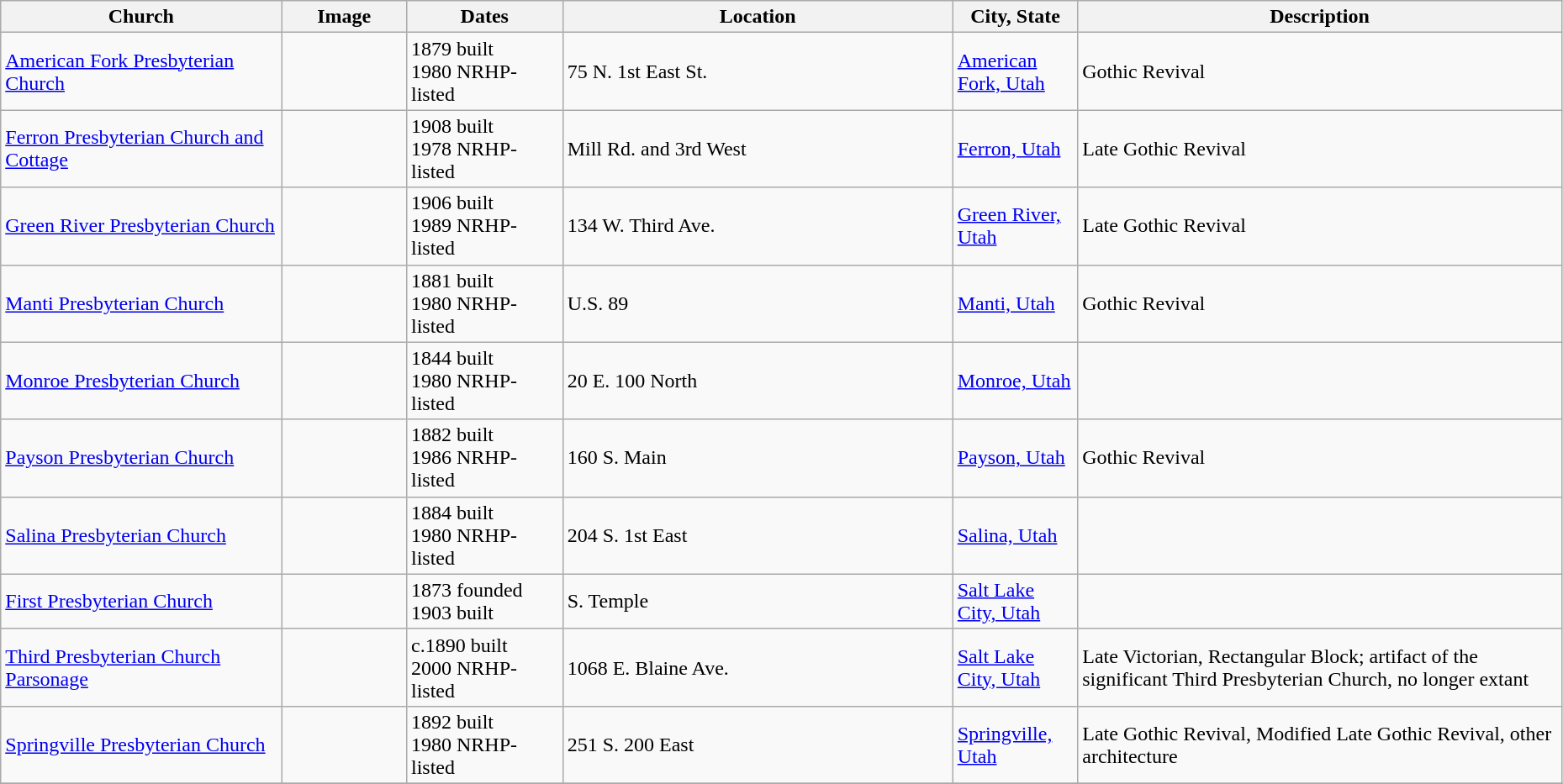<table class="wikitable sortable" style="width:98%">
<tr>
<th width = 18%><strong>Church</strong></th>
<th width = 8% class="unsortable"><strong>Image</strong></th>
<th width = 10%><strong>Dates</strong></th>
<th width = 25%><strong>Location</strong></th>
<th width = 8%><strong>City, State</strong></th>
<th class="unsortable"><strong>Description</strong></th>
</tr>
<tr>
<td><a href='#'>American Fork Presbyterian Church</a></td>
<td></td>
<td>1879 built<br>1980 NRHP-listed</td>
<td>75 N. 1st East St.<br><small></small></td>
<td><a href='#'>American Fork, Utah</a></td>
<td>Gothic Revival</td>
</tr>
<tr>
<td><a href='#'>Ferron Presbyterian Church and Cottage</a></td>
<td></td>
<td>1908 built<br>1978 NRHP-listed</td>
<td>Mill Rd. and 3rd West<br><small></small></td>
<td><a href='#'>Ferron, Utah</a></td>
<td>Late Gothic Revival</td>
</tr>
<tr>
<td><a href='#'>Green River Presbyterian Church</a></td>
<td></td>
<td>1906 built<br>1989 NRHP-listed</td>
<td>134 W. Third Ave.<br><small></small></td>
<td><a href='#'>Green River, Utah</a></td>
<td>Late Gothic Revival</td>
</tr>
<tr>
<td><a href='#'>Manti Presbyterian Church</a></td>
<td></td>
<td>1881 built<br>1980 NRHP-listed</td>
<td>U.S. 89<br><small></small></td>
<td><a href='#'>Manti, Utah</a></td>
<td>Gothic Revival</td>
</tr>
<tr>
<td><a href='#'>Monroe Presbyterian Church</a></td>
<td></td>
<td>1844 built<br>1980 NRHP-listed</td>
<td>20 E. 100 North<br><small></small></td>
<td><a href='#'>Monroe, Utah</a></td>
<td></td>
</tr>
<tr>
<td><a href='#'>Payson Presbyterian Church</a></td>
<td></td>
<td>1882 built<br>1986 NRHP-listed</td>
<td>160 S. Main<br><small></small></td>
<td><a href='#'>Payson, Utah</a></td>
<td>Gothic Revival</td>
</tr>
<tr>
<td><a href='#'>Salina Presbyterian Church</a></td>
<td></td>
<td>1884 built<br>1980 NRHP-listed</td>
<td>204 S. 1st East<br><small></small></td>
<td><a href='#'>Salina, Utah</a></td>
<td></td>
</tr>
<tr>
<td><a href='#'>First Presbyterian Church</a></td>
<td></td>
<td>1873 founded<br>1903 built</td>
<td>S. Temple<br><small></small></td>
<td><a href='#'>Salt Lake City, Utah</a></td>
<td></td>
</tr>
<tr>
<td><a href='#'>Third Presbyterian Church Parsonage</a></td>
<td></td>
<td>c.1890 built<br>2000 NRHP-listed</td>
<td>1068 E. Blaine Ave.<br><small></small></td>
<td><a href='#'>Salt Lake City, Utah</a></td>
<td>Late Victorian, Rectangular Block;  artifact of the significant Third Presbyterian Church, no longer extant</td>
</tr>
<tr>
<td><a href='#'>Springville Presbyterian Church</a></td>
<td></td>
<td>1892 built<br>1980 NRHP-listed</td>
<td>251 S. 200 East<br><small></small></td>
<td><a href='#'>Springville, Utah</a></td>
<td>Late Gothic Revival, Modified Late Gothic Revival, other architecture</td>
</tr>
<tr>
</tr>
</table>
